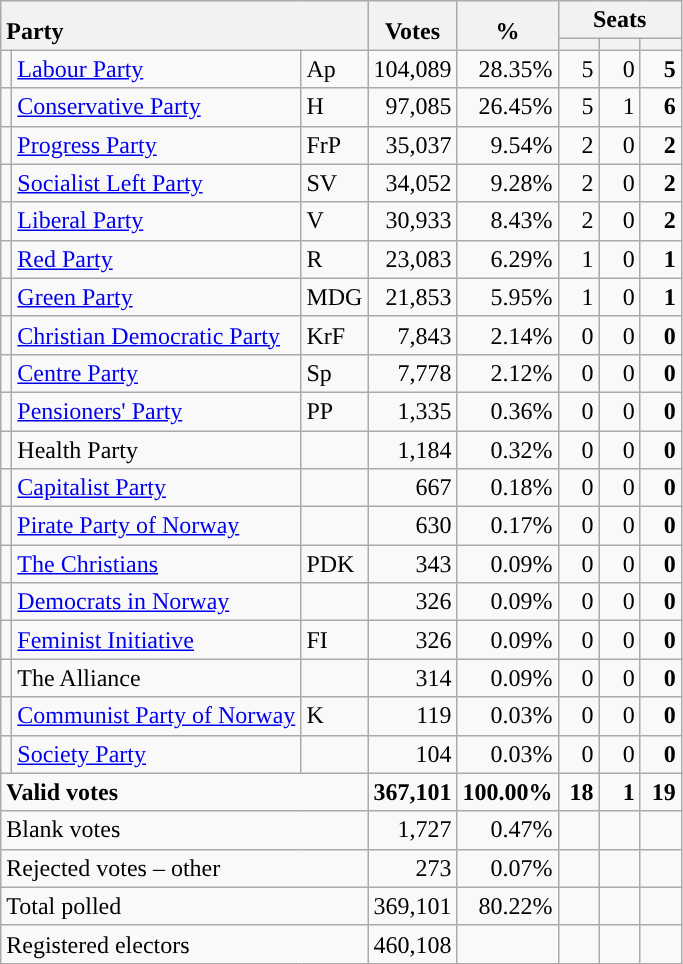<table class="wikitable" border="1" style="text-align:right;">
<tr>
<th style="text-align:left;" valign=bottom rowspan=2 colspan=3>Party</th>
<th align=center valign=bottom rowspan=2 width="50">Votes</th>
<th align=center valign=bottom rowspan=2 width="50">%</th>
<th colspan=3>Seats</th>
</tr>
<tr>
<th align=center valign=bottom width="20"><small></small></th>
<th align=center valign=bottom width="20"><small><a href='#'></a></small></th>
<th align=center valign=bottom width="20"><small></small></th>
</tr>
<tr>
<td style="color:inherit;background:"></td>
<td align=left><a href='#'>Labour Party</a></td>
<td align=left>Ap</td>
<td>104,089</td>
<td>28.35%</td>
<td>5</td>
<td>0</td>
<td><strong>5</strong></td>
</tr>
<tr>
<td style="color:inherit;background:"></td>
<td align=left><a href='#'>Conservative Party</a></td>
<td align=left>H</td>
<td>97,085</td>
<td>26.45%</td>
<td>5</td>
<td>1</td>
<td><strong>6</strong></td>
</tr>
<tr>
<td style="color:inherit;background:"></td>
<td align=left><a href='#'>Progress Party</a></td>
<td align=left>FrP</td>
<td>35,037</td>
<td>9.54%</td>
<td>2</td>
<td>0</td>
<td><strong>2</strong></td>
</tr>
<tr>
<td style="color:inherit;background:"></td>
<td align=left><a href='#'>Socialist Left Party</a></td>
<td align=left>SV</td>
<td>34,052</td>
<td>9.28%</td>
<td>2</td>
<td>0</td>
<td><strong>2</strong></td>
</tr>
<tr>
<td style="color:inherit;background:"></td>
<td align=left><a href='#'>Liberal Party</a></td>
<td align=left>V</td>
<td>30,933</td>
<td>8.43%</td>
<td>2</td>
<td>0</td>
<td><strong>2</strong></td>
</tr>
<tr>
<td style="color:inherit;background:"></td>
<td align=left><a href='#'>Red Party</a></td>
<td align=left>R</td>
<td>23,083</td>
<td>6.29%</td>
<td>1</td>
<td>0</td>
<td><strong>1</strong></td>
</tr>
<tr>
<td style="color:inherit;background:"></td>
<td align=left><a href='#'>Green Party</a></td>
<td align=left>MDG</td>
<td>21,853</td>
<td>5.95%</td>
<td>1</td>
<td>0</td>
<td><strong>1</strong></td>
</tr>
<tr>
<td style="color:inherit;background:"></td>
<td align=left><a href='#'>Christian Democratic Party</a></td>
<td align=left>KrF</td>
<td>7,843</td>
<td>2.14%</td>
<td>0</td>
<td>0</td>
<td><strong>0</strong></td>
</tr>
<tr>
<td style="color:inherit;background:"></td>
<td align=left><a href='#'>Centre Party</a></td>
<td align=left>Sp</td>
<td>7,778</td>
<td>2.12%</td>
<td>0</td>
<td>0</td>
<td><strong>0</strong></td>
</tr>
<tr>
<td style="color:inherit;background:"></td>
<td align=left><a href='#'>Pensioners' Party</a></td>
<td align=left>PP</td>
<td>1,335</td>
<td>0.36%</td>
<td>0</td>
<td>0</td>
<td><strong>0</strong></td>
</tr>
<tr>
<td></td>
<td align=left>Health Party</td>
<td align=left></td>
<td>1,184</td>
<td>0.32%</td>
<td>0</td>
<td>0</td>
<td><strong>0</strong></td>
</tr>
<tr>
<td style="color:inherit;background:"></td>
<td align=left><a href='#'>Capitalist Party</a></td>
<td align=left></td>
<td>667</td>
<td>0.18%</td>
<td>0</td>
<td>0</td>
<td><strong>0</strong></td>
</tr>
<tr>
<td style="color:inherit;background:"></td>
<td align=left><a href='#'>Pirate Party of Norway</a></td>
<td align=left></td>
<td>630</td>
<td>0.17%</td>
<td>0</td>
<td>0</td>
<td><strong>0</strong></td>
</tr>
<tr>
<td style="color:inherit;background:"></td>
<td align=left><a href='#'>The Christians</a></td>
<td align=left>PDK</td>
<td>343</td>
<td>0.09%</td>
<td>0</td>
<td>0</td>
<td><strong>0</strong></td>
</tr>
<tr>
<td style="color:inherit;background:"></td>
<td align=left><a href='#'>Democrats in Norway</a></td>
<td align=left></td>
<td>326</td>
<td>0.09%</td>
<td>0</td>
<td>0</td>
<td><strong>0</strong></td>
</tr>
<tr>
<td style="color:inherit;background:"></td>
<td align=left><a href='#'>Feminist Initiative</a></td>
<td align=left>FI</td>
<td>326</td>
<td>0.09%</td>
<td>0</td>
<td>0</td>
<td><strong>0</strong></td>
</tr>
<tr>
<td></td>
<td align=left>The Alliance</td>
<td align=left></td>
<td>314</td>
<td>0.09%</td>
<td>0</td>
<td>0</td>
<td><strong>0</strong></td>
</tr>
<tr>
<td style="color:inherit;background:"></td>
<td align=left><a href='#'>Communist Party of Norway</a></td>
<td align=left>K</td>
<td>119</td>
<td>0.03%</td>
<td>0</td>
<td>0</td>
<td><strong>0</strong></td>
</tr>
<tr>
<td style="color:inherit;background:"></td>
<td align=left><a href='#'>Society Party</a></td>
<td align=left></td>
<td>104</td>
<td>0.03%</td>
<td>0</td>
<td>0</td>
<td><strong>0</strong></td>
</tr>
<tr style="font-weight:bold">
<td align=left colspan=3>Valid votes</td>
<td>367,101</td>
<td>100.00%</td>
<td>18</td>
<td>1</td>
<td>19</td>
</tr>
<tr>
<td align=left colspan=3>Blank votes</td>
<td>1,727</td>
<td>0.47%</td>
<td></td>
<td></td>
<td></td>
</tr>
<tr>
<td align=left colspan=3>Rejected votes – other</td>
<td>273</td>
<td>0.07%</td>
<td></td>
<td></td>
<td></td>
</tr>
<tr>
<td align=left colspan=3>Total polled</td>
<td>369,101</td>
<td>80.22%</td>
<td></td>
<td></td>
<td></td>
</tr>
<tr>
<td align=left colspan=3>Registered electors</td>
<td>460,108</td>
<td></td>
<td></td>
<td></td>
<td></td>
</tr>
</table>
